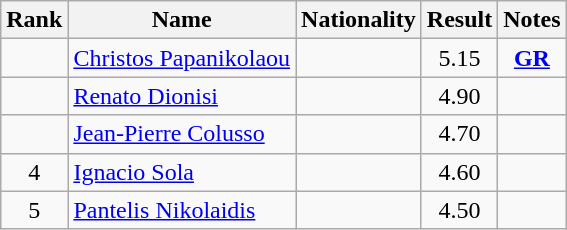<table class="wikitable sortable" style="text-align:center">
<tr>
<th>Rank</th>
<th>Name</th>
<th>Nationality</th>
<th>Result</th>
<th>Notes</th>
</tr>
<tr>
<td></td>
<td align=left><a href='#'>Christos Papanikolaou</a></td>
<td align=left></td>
<td>5.15</td>
<td><strong><a href='#'>GR</a></strong></td>
</tr>
<tr>
<td></td>
<td align=left><a href='#'>Renato Dionisi</a></td>
<td align=left></td>
<td>4.90</td>
<td></td>
</tr>
<tr>
<td></td>
<td align=left><a href='#'>Jean-Pierre Colusso</a></td>
<td align=left></td>
<td>4.70</td>
<td></td>
</tr>
<tr>
<td>4</td>
<td align=left><a href='#'>Ignacio Sola</a></td>
<td align=left></td>
<td>4.60</td>
<td></td>
</tr>
<tr>
<td>5</td>
<td align=left><a href='#'>Pantelis Nikolaidis</a></td>
<td align=left></td>
<td>4.50</td>
<td></td>
</tr>
</table>
